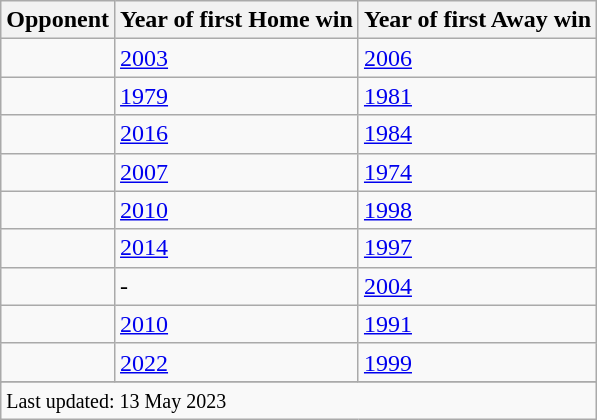<table class="wikitable plainrowheaders sortable">
<tr>
<th>Opponent</th>
<th>Year of first Home win</th>
<th>Year of first Away win</th>
</tr>
<tr>
<td></td>
<td><a href='#'>2003</a></td>
<td><a href='#'>2006</a></td>
</tr>
<tr>
<td></td>
<td><a href='#'>1979</a></td>
<td><a href='#'>1981</a></td>
</tr>
<tr>
<td></td>
<td><a href='#'>2016</a></td>
<td><a href='#'>1984</a></td>
</tr>
<tr>
<td></td>
<td><a href='#'>2007</a></td>
<td><a href='#'>1974</a></td>
</tr>
<tr>
<td></td>
<td><a href='#'>2010</a></td>
<td><a href='#'>1998</a></td>
</tr>
<tr>
<td></td>
<td><a href='#'>2014</a></td>
<td><a href='#'>1997</a></td>
</tr>
<tr>
<td></td>
<td>-</td>
<td><a href='#'>2004</a></td>
</tr>
<tr>
<td></td>
<td><a href='#'>2010</a></td>
<td><a href='#'>1991</a></td>
</tr>
<tr>
<td></td>
<td><a href='#'>2022</a></td>
<td><a href='#'>1999</a></td>
</tr>
<tr>
</tr>
<tr class="sortbottom">
<td colspan="3"><small>Last updated: 13 May 2023</small></td>
</tr>
</table>
